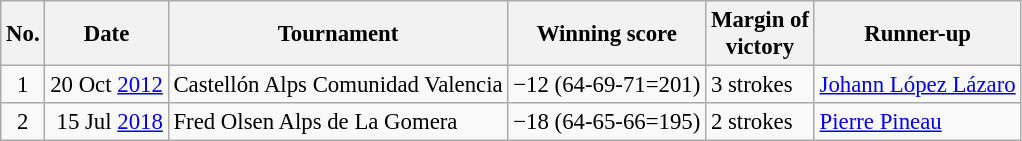<table class="wikitable" style="font-size:95%;">
<tr>
<th>No.</th>
<th>Date</th>
<th>Tournament</th>
<th>Winning score</th>
<th>Margin of<br>victory</th>
<th>Runner-up</th>
</tr>
<tr>
<td align=center>1</td>
<td align=right>20 Oct <a href='#'>2012</a></td>
<td>Castellón Alps Comunidad Valencia</td>
<td>−12 (64-69-71=201)</td>
<td>3 strokes</td>
<td> <a href='#'>Johann López Lázaro</a></td>
</tr>
<tr>
<td align=center>2</td>
<td align=right>15 Jul <a href='#'>2018</a></td>
<td>Fred Olsen Alps de La Gomera</td>
<td>−18 (64-65-66=195)</td>
<td>2 strokes</td>
<td> <a href='#'>Pierre Pineau</a></td>
</tr>
</table>
